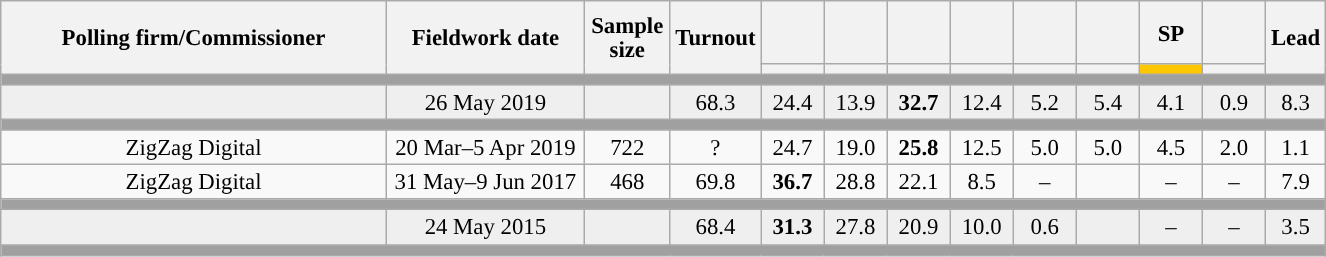<table class="wikitable collapsible collapsed" style="text-align:center; font-size:95%; line-height:16px;">
<tr style="height:42px;">
<th style="width:250px;" rowspan="2">Polling firm/Commissioner</th>
<th style="width:125px;" rowspan="2">Fieldwork date</th>
<th style="width:50px;" rowspan="2">Sample size</th>
<th style="width:45px;" rowspan="2">Turnout</th>
<th style="width:35px;"></th>
<th style="width:35px;"></th>
<th style="width:35px;"></th>
<th style="width:35px;"></th>
<th style="width:35px;"></th>
<th style="width:35px;"></th>
<th style="width:35px;">SP</th>
<th style="width:35px;"></th>
<th style="width:30px;" rowspan="2">Lead</th>
</tr>
<tr>
<th style="color:inherit;background:"></th>
<th style="color:inherit;background:"></th>
<th style="color:inherit;background:"></th>
<th style="color:inherit;background:"></th>
<th style="color:inherit;background:"></th>
<th style="color:inherit;background:"></th>
<th style="color:inherit;background:#FFC700;"></th>
<th style="color:inherit;background:"></th>
</tr>
<tr>
<td colspan="13" style="background:#A0A0A0"></td>
</tr>
<tr style="background:#EFEFEF;">
<td><strong></strong></td>
<td>26 May 2019</td>
<td></td>
<td>68.3</td>
<td>24.4<br></td>
<td>13.9<br></td>
<td><strong>32.7</strong><br></td>
<td>12.4<br></td>
<td>5.2<br></td>
<td>5.4<br></td>
<td>4.1<br></td>
<td>0.9<br></td>
<td style="background:">8.3</td>
</tr>
<tr>
<td colspan="13" style="background:#A0A0A0"></td>
</tr>
<tr>
<td>ZigZag Digital</td>
<td>20 Mar–5 Apr 2019</td>
<td>722</td>
<td>?</td>
<td>24.7<br></td>
<td>19.0<br></td>
<td><strong>25.8</strong><br></td>
<td>12.5<br></td>
<td>5.0<br></td>
<td>5.0<br></td>
<td>4.5<br></td>
<td>2.0<br></td>
<td style="background:">1.1</td>
</tr>
<tr>
<td>ZigZag Digital</td>
<td>31 May–9 Jun 2017</td>
<td>468</td>
<td>69.8</td>
<td><strong>36.7</strong><br></td>
<td>28.8<br></td>
<td>22.1<br></td>
<td>8.5<br></td>
<td>–</td>
<td></td>
<td>–</td>
<td>–</td>
<td style="background:">7.9</td>
</tr>
<tr>
<td colspan="13" style="background:#A0A0A0"></td>
</tr>
<tr style="background:#EFEFEF;">
<td><strong></strong></td>
<td>24 May 2015</td>
<td></td>
<td>68.4</td>
<td><strong>31.3</strong><br></td>
<td>27.8<br></td>
<td>20.9<br></td>
<td>10.0<br></td>
<td>0.6<br></td>
<td></td>
<td>–</td>
<td>–</td>
<td style="background:">3.5</td>
</tr>
<tr>
<td colspan="13" style="background:#A0A0A0"></td>
</tr>
</table>
